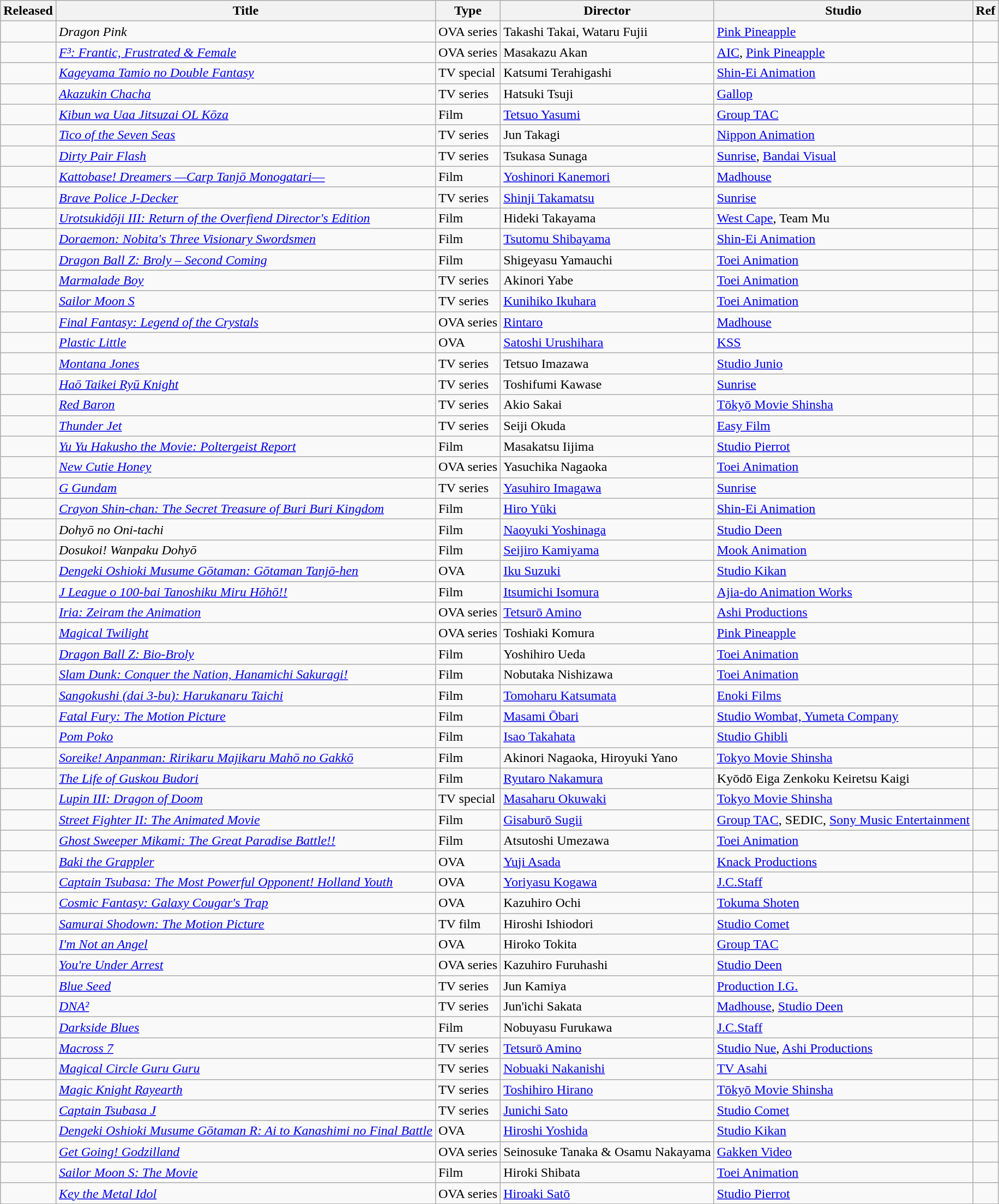<table class="wikitable sortable" border="1">
<tr>
<th>Released</th>
<th>Title</th>
<th>Type</th>
<th>Director</th>
<th>Studio</th>
<th>Ref</th>
</tr>
<tr>
<td></td>
<td><em>Dragon Pink</em></td>
<td>OVA series</td>
<td>Takashi Takai, Wataru Fujii</td>
<td><a href='#'>Pink Pineapple</a></td>
<td></td>
</tr>
<tr>
<td></td>
<td><em><a href='#'>F³: Frantic, Frustrated & Female</a></em></td>
<td>OVA series</td>
<td>Masakazu Akan</td>
<td><a href='#'>AIC</a>, <a href='#'>Pink Pineapple</a></td>
<td></td>
</tr>
<tr>
<td></td>
<td><em><a href='#'>Kageyama Tamio no Double Fantasy</a></em></td>
<td>TV special</td>
<td>Katsumi Terahigashi</td>
<td><a href='#'>Shin-Ei Animation</a></td>
<td></td>
</tr>
<tr>
<td></td>
<td><em><a href='#'>Akazukin Chacha</a></em></td>
<td>TV series</td>
<td>Hatsuki Tsuji</td>
<td><a href='#'>Gallop</a></td>
<td></td>
</tr>
<tr>
<td></td>
<td><em><a href='#'>Kibun wa Uaa Jitsuzai OL Kōza</a></em></td>
<td>Film</td>
<td><a href='#'>Tetsuo Yasumi</a></td>
<td><a href='#'>Group TAC</a></td>
<td></td>
</tr>
<tr>
<td></td>
<td><em><a href='#'>Tico of the Seven Seas</a></em></td>
<td>TV series</td>
<td>Jun Takagi</td>
<td><a href='#'>Nippon Animation</a></td>
<td></td>
</tr>
<tr>
<td></td>
<td><em><a href='#'>Dirty Pair Flash</a></em></td>
<td>TV series</td>
<td>Tsukasa Sunaga</td>
<td><a href='#'>Sunrise</a>, <a href='#'>Bandai Visual</a></td>
<td></td>
</tr>
<tr>
<td></td>
<td><em><a href='#'>Kattobase! Dreamers —Carp Tanjō Monogatari―</a></em></td>
<td>Film</td>
<td><a href='#'>Yoshinori Kanemori</a></td>
<td><a href='#'>Madhouse</a></td>
<td></td>
</tr>
<tr>
<td></td>
<td><em><a href='#'>Brave Police J-Decker</a></em></td>
<td>TV series</td>
<td><a href='#'>Shinji Takamatsu</a></td>
<td><a href='#'>Sunrise</a></td>
<td></td>
</tr>
<tr>
<td></td>
<td><em><a href='#'>Urotsukidōji III: Return of the Overfiend Director's Edition</a></em></td>
<td>Film</td>
<td>Hideki Takayama</td>
<td><a href='#'>West Cape</a>, Team Mu</td>
<td></td>
</tr>
<tr>
<td></td>
<td><em><a href='#'>Doraemon: Nobita's Three Visionary Swordsmen</a></em></td>
<td>Film</td>
<td><a href='#'>Tsutomu Shibayama</a></td>
<td><a href='#'>Shin-Ei Animation</a></td>
<td></td>
</tr>
<tr>
<td></td>
<td><em><a href='#'>Dragon Ball Z: Broly – Second Coming</a></em></td>
<td>Film</td>
<td>Shigeyasu Yamauchi</td>
<td><a href='#'>Toei Animation</a></td>
<td></td>
</tr>
<tr>
<td></td>
<td><em><a href='#'>Marmalade Boy</a></em></td>
<td>TV series</td>
<td>Akinori Yabe</td>
<td><a href='#'>Toei Animation</a></td>
<td></td>
</tr>
<tr>
<td></td>
<td><em><a href='#'>Sailor Moon S</a></em></td>
<td>TV series</td>
<td><a href='#'>Kunihiko Ikuhara</a></td>
<td><a href='#'>Toei Animation</a></td>
<td></td>
</tr>
<tr>
<td></td>
<td><em><a href='#'>Final Fantasy: Legend of the Crystals</a></em></td>
<td>OVA series</td>
<td><a href='#'>Rintaro</a></td>
<td><a href='#'>Madhouse</a></td>
<td></td>
</tr>
<tr>
<td></td>
<td><em><a href='#'>Plastic Little</a></em></td>
<td>OVA</td>
<td><a href='#'>Satoshi Urushihara</a></td>
<td><a href='#'>KSS</a></td>
<td></td>
</tr>
<tr>
<td></td>
<td><em><a href='#'>Montana Jones</a></em></td>
<td>TV series</td>
<td>Tetsuo Imazawa</td>
<td><a href='#'>Studio Junio</a></td>
<td></td>
</tr>
<tr>
<td></td>
<td><em><a href='#'>Haō Taikei Ryū Knight</a></em></td>
<td>TV series</td>
<td>Toshifumi Kawase</td>
<td><a href='#'>Sunrise</a></td>
<td></td>
</tr>
<tr>
<td></td>
<td><em><a href='#'>Red Baron</a></em></td>
<td>TV series</td>
<td>Akio Sakai</td>
<td><a href='#'>Tōkyō Movie Shinsha</a></td>
<td></td>
</tr>
<tr>
<td></td>
<td><em><a href='#'>Thunder Jet</a></em></td>
<td>TV series</td>
<td>Seiji Okuda</td>
<td><a href='#'>Easy Film</a></td>
<td></td>
</tr>
<tr>
<td></td>
<td><em><a href='#'>Yu Yu Hakusho the Movie: Poltergeist Report</a></em></td>
<td>Film</td>
<td>Masakatsu Iijima</td>
<td><a href='#'>Studio Pierrot</a></td>
<td></td>
</tr>
<tr>
<td></td>
<td><em><a href='#'>New Cutie Honey</a></em></td>
<td>OVA series</td>
<td>Yasuchika Nagaoka</td>
<td><a href='#'>Toei Animation</a></td>
<td></td>
</tr>
<tr>
<td></td>
<td><em><a href='#'>G Gundam</a></em></td>
<td>TV series</td>
<td><a href='#'>Yasuhiro Imagawa</a></td>
<td><a href='#'>Sunrise</a></td>
<td></td>
</tr>
<tr>
<td></td>
<td><em><a href='#'>Crayon Shin-chan: The Secret Treasure of Buri Buri Kingdom</a></em></td>
<td>Film</td>
<td><a href='#'>Hiro Yūki</a></td>
<td><a href='#'>Shin-Ei Animation</a></td>
<td></td>
</tr>
<tr>
<td></td>
<td><em>Dohyō no Oni-tachi</em></td>
<td>Film</td>
<td><a href='#'>Naoyuki Yoshinaga</a></td>
<td><a href='#'>Studio Deen</a></td>
<td></td>
</tr>
<tr>
<td></td>
<td><em>Dosukoi! Wanpaku Dohyō</em></td>
<td>Film</td>
<td><a href='#'>Seijiro Kamiyama</a></td>
<td><a href='#'>Mook Animation</a></td>
<td></td>
</tr>
<tr>
<td></td>
<td><em><a href='#'>Dengeki Oshioki Musume Gōtaman: Gōtaman Tanjō-hen</a></em></td>
<td>OVA</td>
<td><a href='#'>Iku Suzuki</a></td>
<td><a href='#'>Studio Kikan</a></td>
<td></td>
</tr>
<tr>
<td></td>
<td><em><a href='#'>J League o 100-bai Tanoshiku Miru Hōhō!!</a></em></td>
<td>Film</td>
<td><a href='#'>Itsumichi Isomura</a></td>
<td><a href='#'>Ajia-do Animation Works</a></td>
<td></td>
</tr>
<tr>
<td></td>
<td><em><a href='#'>Iria: Zeiram the Animation</a></em></td>
<td>OVA series</td>
<td><a href='#'>Tetsurō Amino</a></td>
<td><a href='#'>Ashi Productions</a></td>
<td></td>
</tr>
<tr>
<td></td>
<td><em><a href='#'>Magical Twilight</a></em></td>
<td>OVA series</td>
<td>Toshiaki Komura</td>
<td><a href='#'>Pink Pineapple</a></td>
<td></td>
</tr>
<tr>
<td></td>
<td><em><a href='#'>Dragon Ball Z: Bio-Broly</a></em></td>
<td>Film</td>
<td>Yoshihiro Ueda</td>
<td><a href='#'>Toei Animation</a></td>
<td></td>
</tr>
<tr>
<td></td>
<td><em><a href='#'>Slam Dunk: Conquer the Nation, Hanamichi Sakuragi!</a></em></td>
<td>Film</td>
<td>Nobutaka Nishizawa</td>
<td><a href='#'>Toei Animation</a></td>
<td></td>
</tr>
<tr>
<td></td>
<td><em><a href='#'>Sangokushi (dai 3-bu): Harukanaru Taichi</a></em></td>
<td>Film</td>
<td><a href='#'>Tomoharu Katsumata</a></td>
<td><a href='#'>Enoki Films</a></td>
<td></td>
</tr>
<tr>
<td></td>
<td><em><a href='#'>Fatal Fury: The Motion Picture</a></em></td>
<td>Film</td>
<td><a href='#'>Masami Ōbari</a></td>
<td><a href='#'>Studio Wombat, Yumeta Company</a></td>
<td></td>
</tr>
<tr>
<td></td>
<td><em><a href='#'>Pom Poko</a></em></td>
<td>Film</td>
<td><a href='#'>Isao Takahata</a></td>
<td><a href='#'>Studio Ghibli</a></td>
<td></td>
</tr>
<tr>
<td></td>
<td><em><a href='#'>Soreike! Anpanman: Ririkaru Majikaru Mahō no Gakkō</a></em></td>
<td>Film</td>
<td>Akinori Nagaoka, Hiroyuki Yano</td>
<td><a href='#'>Tokyo Movie Shinsha</a></td>
<td></td>
</tr>
<tr>
<td></td>
<td><em><a href='#'>The Life of Guskou Budori</a></em></td>
<td>Film</td>
<td><a href='#'>Ryutaro Nakamura</a></td>
<td>Kyōdō Eiga Zenkoku Keiretsu Kaigi</td>
<td></td>
</tr>
<tr>
<td></td>
<td><em><a href='#'>Lupin III: Dragon of Doom</a></em></td>
<td>TV special</td>
<td><a href='#'>Masaharu Okuwaki</a></td>
<td><a href='#'>Tokyo Movie Shinsha</a></td>
<td></td>
</tr>
<tr>
<td></td>
<td><em><a href='#'>Street Fighter II: The Animated Movie</a></em></td>
<td>Film</td>
<td><a href='#'>Gisaburō Sugii</a></td>
<td><a href='#'>Group TAC</a>, SEDIC, <a href='#'>Sony Music Entertainment</a></td>
<td></td>
</tr>
<tr>
<td></td>
<td><em><a href='#'>Ghost Sweeper Mikami: The Great Paradise Battle!!</a></em></td>
<td>Film</td>
<td>Atsutoshi Umezawa</td>
<td><a href='#'>Toei Animation</a></td>
<td></td>
</tr>
<tr>
<td></td>
<td><em><a href='#'>Baki the Grappler</a></em></td>
<td>OVA</td>
<td><a href='#'>Yuji Asada</a></td>
<td><a href='#'>Knack Productions</a></td>
<td></td>
</tr>
<tr>
<td></td>
<td><em><a href='#'>Captain Tsubasa: The Most Powerful Opponent! Holland Youth</a></em></td>
<td>OVA</td>
<td><a href='#'>Yoriyasu Kogawa</a></td>
<td><a href='#'>J.C.Staff</a></td>
<td></td>
</tr>
<tr>
<td></td>
<td><em><a href='#'>Cosmic Fantasy: Galaxy Cougar's Trap</a></em></td>
<td>OVA</td>
<td>Kazuhiro Ochi</td>
<td><a href='#'>Tokuma Shoten</a></td>
<td></td>
</tr>
<tr>
<td></td>
<td><em><a href='#'>Samurai Shodown: The Motion Picture</a></em></td>
<td>TV film</td>
<td>Hiroshi Ishiodori</td>
<td><a href='#'>Studio Comet</a></td>
<td></td>
</tr>
<tr>
<td></td>
<td><em><a href='#'>I'm Not an Angel</a></em></td>
<td>OVA</td>
<td>Hiroko Tokita</td>
<td><a href='#'>Group TAC</a></td>
<td></td>
</tr>
<tr>
<td></td>
<td><em><a href='#'>You're Under Arrest</a></em></td>
<td>OVA series</td>
<td>Kazuhiro Furuhashi</td>
<td><a href='#'>Studio Deen</a></td>
<td></td>
</tr>
<tr>
<td></td>
<td><em><a href='#'>Blue Seed</a></em></td>
<td>TV series</td>
<td>Jun Kamiya</td>
<td><a href='#'>Production I.G.</a></td>
<td></td>
</tr>
<tr>
<td></td>
<td><em><a href='#'>DNA²</a></em></td>
<td>TV series</td>
<td>Jun'ichi Sakata</td>
<td><a href='#'>Madhouse</a>, <a href='#'>Studio Deen</a></td>
<td></td>
</tr>
<tr>
<td></td>
<td><em><a href='#'>Darkside Blues</a></em></td>
<td>Film</td>
<td>Nobuyasu Furukawa</td>
<td><a href='#'>J.C.Staff</a></td>
<td></td>
</tr>
<tr>
<td></td>
<td><em><a href='#'>Macross 7</a></em></td>
<td>TV series</td>
<td><a href='#'>Tetsurō Amino</a></td>
<td><a href='#'>Studio Nue</a>, <a href='#'>Ashi Productions</a></td>
<td></td>
</tr>
<tr>
<td></td>
<td><em><a href='#'>Magical Circle Guru Guru</a></em></td>
<td>TV series</td>
<td><a href='#'>Nobuaki Nakanishi</a></td>
<td><a href='#'>TV Asahi</a></td>
<td></td>
</tr>
<tr>
<td></td>
<td><em><a href='#'>Magic Knight Rayearth</a></em></td>
<td>TV series</td>
<td><a href='#'>Toshihiro Hirano</a></td>
<td><a href='#'>Tōkyō Movie Shinsha</a></td>
<td></td>
</tr>
<tr>
<td></td>
<td><em><a href='#'>Captain Tsubasa J</a></em></td>
<td>TV series</td>
<td><a href='#'>Junichi Sato</a></td>
<td><a href='#'>Studio Comet</a></td>
<td></td>
</tr>
<tr>
<td></td>
<td><em><a href='#'>Dengeki Oshioki Musume Gōtaman R: Ai to Kanashimi no Final Battle</a></em></td>
<td>OVA</td>
<td><a href='#'>Hiroshi Yoshida</a></td>
<td><a href='#'>Studio Kikan</a></td>
<td></td>
</tr>
<tr>
<td></td>
<td><em><a href='#'>Get Going! Godzilland</a></em></td>
<td>OVA series</td>
<td>Seinosuke Tanaka & Osamu Nakayama</td>
<td><a href='#'>Gakken Video</a></td>
<td></td>
</tr>
<tr>
<td></td>
<td><em><a href='#'>Sailor Moon S: The Movie</a></em></td>
<td>Film</td>
<td>Hiroki Shibata</td>
<td><a href='#'>Toei Animation</a></td>
<td></td>
</tr>
<tr>
<td></td>
<td><em><a href='#'>Key the Metal Idol</a></em></td>
<td>OVA series</td>
<td><a href='#'>Hiroaki Satō</a></td>
<td><a href='#'>Studio Pierrot</a></td>
<td></td>
</tr>
</table>
